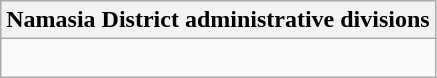<table class=wikitable>
<tr>
<th colspan=7>Namasia District administrative divisions</th>
</tr>
<tr>
<td align=center colspan=7><div><br>


</div></td>
</tr>
</table>
